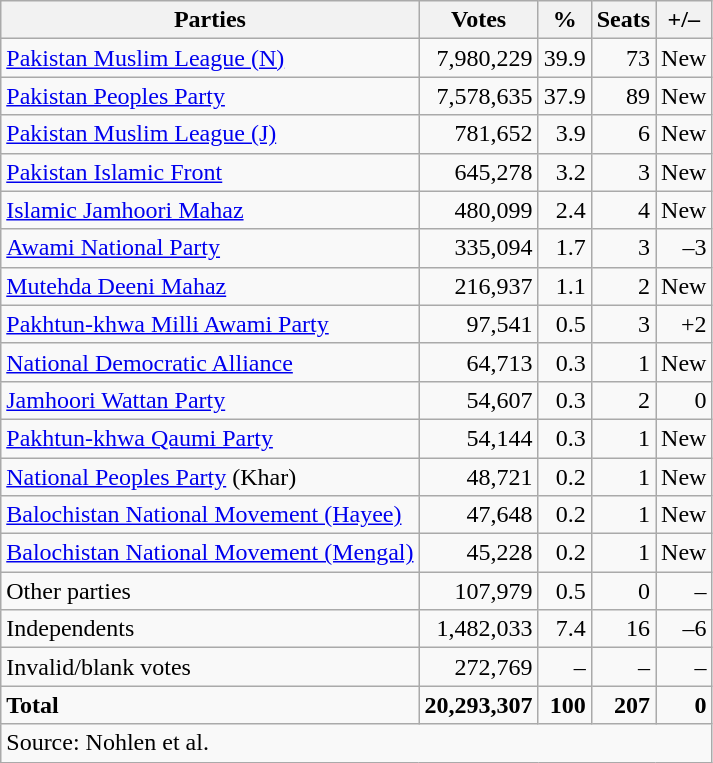<table class=wikitable style=text-align:right>
<tr>
<th>Parties</th>
<th>Votes</th>
<th>%</th>
<th>Seats</th>
<th>+/–</th>
</tr>
<tr>
<td align=left><a href='#'>Pakistan Muslim League (N)</a></td>
<td>7,980,229</td>
<td>39.9</td>
<td>73</td>
<td>New</td>
</tr>
<tr>
<td align=left><a href='#'>Pakistan Peoples Party</a></td>
<td>7,578,635</td>
<td>37.9</td>
<td>89</td>
<td>New</td>
</tr>
<tr>
<td align=left><a href='#'>Pakistan Muslim League (J)</a></td>
<td>781,652</td>
<td>3.9</td>
<td>6</td>
<td>New</td>
</tr>
<tr>
<td align=left><a href='#'>Pakistan Islamic Front</a></td>
<td>645,278</td>
<td>3.2</td>
<td>3</td>
<td>New</td>
</tr>
<tr>
<td align=left><a href='#'>Islamic Jamhoori Mahaz</a></td>
<td>480,099</td>
<td>2.4</td>
<td>4</td>
<td>New</td>
</tr>
<tr>
<td align=left><a href='#'>Awami National Party</a></td>
<td>335,094</td>
<td>1.7</td>
<td>3</td>
<td>–3</td>
</tr>
<tr>
<td align=left><a href='#'>Mutehda Deeni Mahaz</a></td>
<td>216,937</td>
<td>1.1</td>
<td>2</td>
<td>New</td>
</tr>
<tr>
<td align=left><a href='#'>Pakhtun-khwa Milli Awami Party</a></td>
<td>97,541</td>
<td>0.5</td>
<td>3</td>
<td>+2</td>
</tr>
<tr>
<td align=left><a href='#'>National Democratic Alliance</a></td>
<td>64,713</td>
<td>0.3</td>
<td>1</td>
<td>New</td>
</tr>
<tr>
<td align=left><a href='#'>Jamhoori Wattan Party</a></td>
<td>54,607</td>
<td>0.3</td>
<td>2</td>
<td>0</td>
</tr>
<tr>
<td align=left><a href='#'>Pakhtun-khwa Qaumi Party</a></td>
<td>54,144</td>
<td>0.3</td>
<td>1</td>
<td>New</td>
</tr>
<tr>
<td align=left><a href='#'>National Peoples Party</a> (Khar)</td>
<td>48,721</td>
<td>0.2</td>
<td>1</td>
<td>New</td>
</tr>
<tr>
<td align=left><a href='#'>Balochistan National Movement (Hayee)</a></td>
<td>47,648</td>
<td>0.2</td>
<td>1</td>
<td>New</td>
</tr>
<tr>
<td align=left><a href='#'>Balochistan National Movement (Mengal)</a></td>
<td>45,228</td>
<td>0.2</td>
<td>1</td>
<td>New</td>
</tr>
<tr>
<td align=left>Other parties</td>
<td>107,979</td>
<td>0.5</td>
<td>0</td>
<td>–</td>
</tr>
<tr>
<td align=left>Independents</td>
<td>1,482,033</td>
<td>7.4</td>
<td>16</td>
<td>–6</td>
</tr>
<tr>
<td align=left>Invalid/blank votes</td>
<td>272,769</td>
<td>–</td>
<td>–</td>
<td>–</td>
</tr>
<tr>
<td align=left><strong>Total</strong></td>
<td><strong>20,293,307</strong></td>
<td><strong>100</strong></td>
<td><strong>207</strong></td>
<td><strong>0</strong></td>
</tr>
<tr>
<td align=left colspan=5>Source: Nohlen et al.</td>
</tr>
</table>
